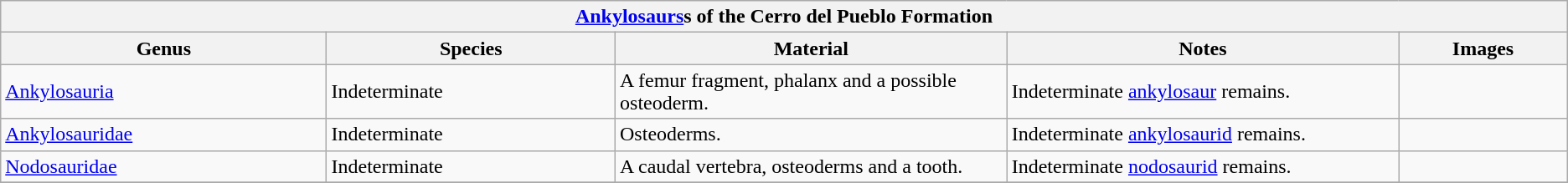<table class="wikitable" align="center">
<tr>
<th colspan="5" align="center"><strong><a href='#'>Ankylosaurs</a>s of the Cerro del Pueblo Formation</strong></th>
</tr>
<tr>
<th>Genus</th>
<th>Species</th>
<th width="25%">Material</th>
<th width="25%">Notes</th>
<th>Images</th>
</tr>
<tr>
<td><a href='#'>Ankylosauria</a></td>
<td>Indeterminate</td>
<td>A femur fragment, phalanx and a possible osteoderm.</td>
<td>Indeterminate <a href='#'>ankylosaur</a> remains.</td>
<td></td>
</tr>
<tr>
<td><a href='#'>Ankylosauridae</a></td>
<td>Indeterminate</td>
<td>Osteoderms.</td>
<td>Indeterminate <a href='#'>ankylosaurid</a> remains.</td>
<td></td>
</tr>
<tr>
<td><a href='#'>Nodosauridae</a></td>
<td>Indeterminate</td>
<td>A caudal vertebra, osteoderms and a tooth.</td>
<td>Indeterminate <a href='#'>nodosaurid</a> remains.</td>
<td></td>
</tr>
<tr>
</tr>
</table>
